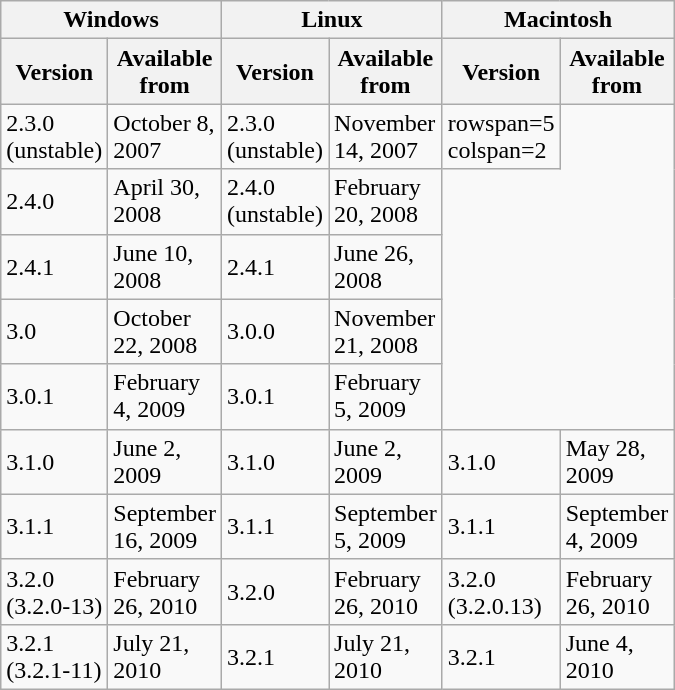<table class="wikitable" style="width:30%">
<tr>
<th colspan=2>Windows</th>
<th colspan=2>Linux</th>
<th colspan=2>Macintosh</th>
</tr>
<tr>
<th style="width:45%">Version</th>
<th style="width:55%">Available from</th>
<th style="width:45%">Version</th>
<th style="width:55%">Available from</th>
<th style="width:45%">Version</th>
<th style="width:55%">Available from</th>
</tr>
<tr>
<td>2.3.0 (unstable)</td>
<td>October 8, 2007</td>
<td>2.3.0 (unstable)</td>
<td>November 14, 2007</td>
<td>rowspan=5 colspan=2 </td>
</tr>
<tr>
<td>2.4.0</td>
<td>April 30, 2008</td>
<td>2.4.0 (unstable)</td>
<td>February 20, 2008</td>
</tr>
<tr>
<td>2.4.1</td>
<td>June 10, 2008</td>
<td>2.4.1</td>
<td>June 26, 2008</td>
</tr>
<tr>
<td>3.0</td>
<td>October 22, 2008</td>
<td>3.0.0</td>
<td>November 21, 2008</td>
</tr>
<tr>
<td>3.0.1</td>
<td>February 4, 2009</td>
<td>3.0.1</td>
<td>February 5, 2009</td>
</tr>
<tr>
<td>3.1.0</td>
<td>June 2, 2009</td>
<td>3.1.0</td>
<td>June 2, 2009</td>
<td>3.1.0</td>
<td>May 28, 2009</td>
</tr>
<tr>
<td>3.1.1</td>
<td>September 16, 2009</td>
<td>3.1.1</td>
<td>September 5, 2009</td>
<td>3.1.1</td>
<td>September 4, 2009</td>
</tr>
<tr>
<td>3.2.0 (3.2.0-13)</td>
<td>February 26, 2010</td>
<td>3.2.0</td>
<td>February 26, 2010</td>
<td>3.2.0 (3.2.0.13)</td>
<td>February 26, 2010</td>
</tr>
<tr>
<td>3.2.1 (3.2.1-11)</td>
<td>July 21, 2010</td>
<td>3.2.1</td>
<td>July 21, 2010</td>
<td>3.2.1</td>
<td>June 4, 2010</td>
</tr>
</table>
